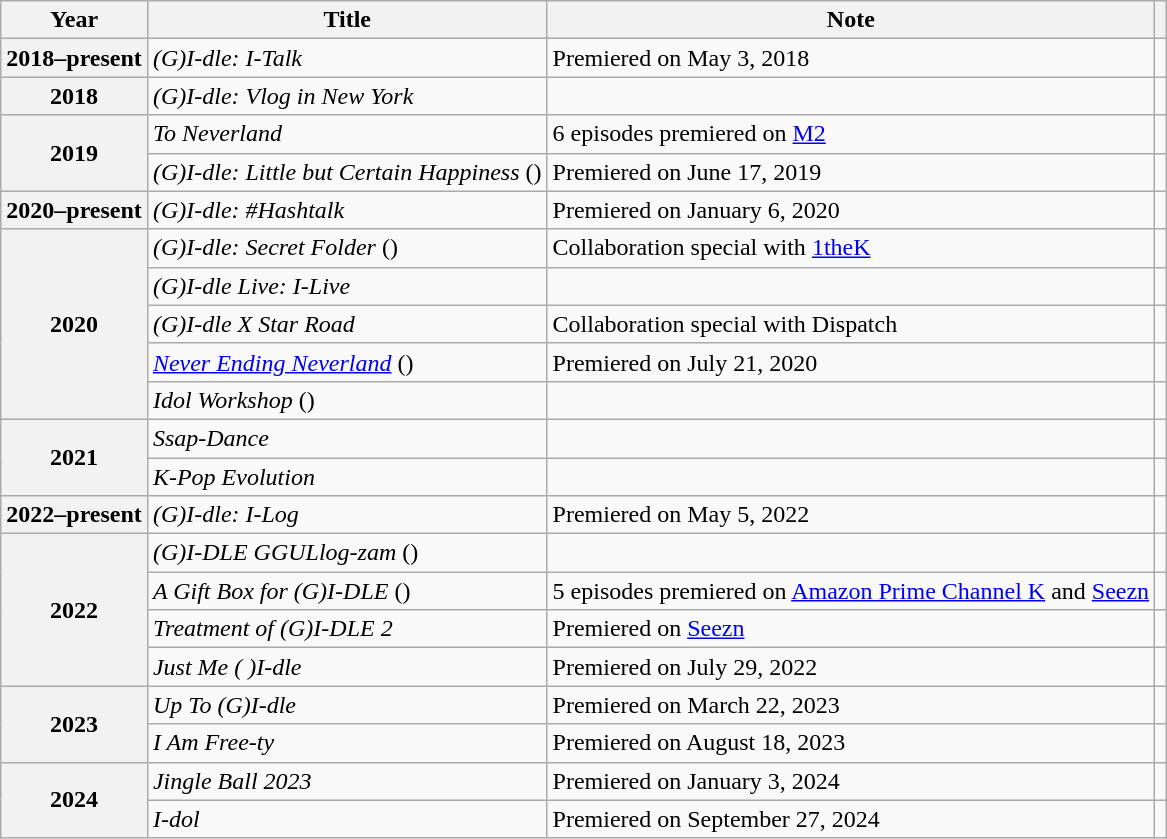<table class="wikitable plainrowheaders">
<tr>
<th scope="col">Year</th>
<th scope="col">Title</th>
<th scope="col">Note</th>
<th scope="col"></th>
</tr>
<tr>
<th scope="row">2018–present</th>
<td><em>(G)I-dle: I-Talk</em></td>
<td>Premiered on May 3, 2018</td>
<td style="text-align:center"></td>
</tr>
<tr>
<th scope="row">2018</th>
<td><em>(G)I-dle: Vlog in New York</em></td>
<td></td>
<td style="text-align:center"></td>
</tr>
<tr>
<th scope="row" rowspan="2">2019</th>
<td><em>To Neverland</em></td>
<td>6 episodes premiered on <a href='#'>M2</a></td>
<td style="text-align:center"></td>
</tr>
<tr>
<td><em>(G)I-dle: Little but Certain Happiness</em> ()</td>
<td>Premiered on June 17, 2019</td>
<td style="text-align:center"></td>
</tr>
<tr>
<th scope="row">2020–present</th>
<td><em>(G)I-dle: #Hashtalk</em></td>
<td>Premiered on January 6, 2020</td>
<td style="text-align:center"></td>
</tr>
<tr>
<th scope="row" rowspan="5">2020</th>
<td><em>(G)I-dle: Secret Folder</em> ()</td>
<td>Collaboration special with <a href='#'>1theK</a></td>
<td style="text-align:center"></td>
</tr>
<tr>
<td><em>(G)I-dle Live: I-Live</em></td>
<td></td>
<td style="text-align:center"></td>
</tr>
<tr>
<td><em>(G)I-dle X Star Road</em></td>
<td>Collaboration special with Dispatch</td>
<td style="text-align:center"></td>
</tr>
<tr>
<td><em><a href='#'>Never Ending Neverland</a></em> ()</td>
<td>Premiered on July 21, 2020</td>
<td style="text-align:center"></td>
</tr>
<tr>
<td><em>Idol Workshop</em> ()</td>
<td></td>
<td style="text-align:center"></td>
</tr>
<tr>
<th scope="row" rowspan="2">2021</th>
<td><em>Ssap-Dance</em></td>
<td></td>
<td style="text-align:center"></td>
</tr>
<tr>
<td><em>K-Pop Evolution</em></td>
<td></td>
<td style="text-align:center"></td>
</tr>
<tr>
<th scope="row">2022–present</th>
<td><em>(G)I-dle: I-Log</em></td>
<td>Premiered on May 5, 2022</td>
<td style="text-align:center"></td>
</tr>
<tr>
<th scope="row" rowspan="4">2022</th>
<td><em>(G)I-DLE GGULlog-zam</em> ()</td>
<td></td>
<td style="text-align:center"></td>
</tr>
<tr>
<td><em>A Gift Box for  (G)I-DLE</em> ()</td>
<td>5 episodes premiered on <a href='#'>Amazon Prime Channel K</a> and <a href='#'>Seezn</a></td>
<td style="text-align:center"></td>
</tr>
<tr>
<td><em>Treatment of (G)I-DLE 2</em></td>
<td>Premiered on <a href='#'>Seezn</a></td>
<td style="text-align:center"></td>
</tr>
<tr>
<td><em>Just Me ( )I-dle</em></td>
<td>Premiered on July 29, 2022</td>
<td style="text-align:center"></td>
</tr>
<tr>
<th scope="row" rowspan="2">2023</th>
<td><em>Up To (G)I-dle</em></td>
<td>Premiered on March 22, 2023</td>
<td style="text-align:center"></td>
</tr>
<tr>
<td><em>I Am Free-ty</em></td>
<td>Premiered on August 18, 2023</td>
<td style="text-align:center"></td>
</tr>
<tr>
<th scope="row" rowspan="2">2024</th>
<td><em>Jingle Ball 2023</em></td>
<td>Premiered on January 3, 2024</td>
<td style="text-align:center"></td>
</tr>
<tr>
<td><em>I-dol</em></td>
<td>Premiered on September 27, 2024</td>
<td style="text-align:center"></td>
</tr>
</table>
